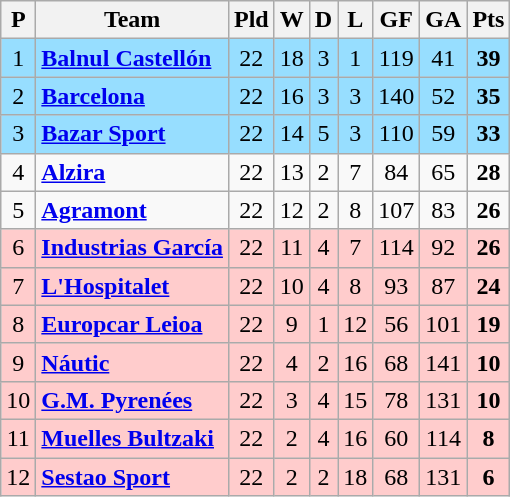<table class="wikitable sortable" style="text-align: center;">
<tr>
<th align="center">P</th>
<th align="center">Team</th>
<th align="center">Pld</th>
<th align="center">W</th>
<th align="center">D</th>
<th align="center">L</th>
<th align="center">GF</th>
<th align="center">GA</th>
<th align="center">Pts</th>
</tr>
<tr ! style="background:#97DEFF;">
<td>1</td>
<td align="left"><strong><a href='#'>Balnul Castellón</a>        </strong></td>
<td>22</td>
<td>18</td>
<td>3</td>
<td>1</td>
<td>119</td>
<td>41</td>
<td><strong>39</strong></td>
</tr>
<tr ! style="background:#97DEFF;">
<td>2</td>
<td align="left"><strong><a href='#'>Barcelona</a> 	 </strong></td>
<td>22</td>
<td>16</td>
<td>3</td>
<td>3</td>
<td>140</td>
<td>52</td>
<td><strong>35</strong></td>
</tr>
<tr ! style="background:#97DEFF;">
<td>3</td>
<td align="left"><strong><a href='#'>Bazar Sport</a> 	 </strong></td>
<td>22</td>
<td>14</td>
<td>5</td>
<td>3</td>
<td>110</td>
<td>59</td>
<td><strong>33</strong></td>
</tr>
<tr>
<td>4</td>
<td align="left"><strong><a href='#'>Alzira</a> 	         </strong></td>
<td>22</td>
<td>13</td>
<td>2</td>
<td>7</td>
<td>84</td>
<td>65</td>
<td><strong>28</strong></td>
</tr>
<tr>
<td>5</td>
<td align="left"><strong><a href='#'>Agramont</a> 	         </strong></td>
<td>22</td>
<td>12</td>
<td>2</td>
<td>8</td>
<td>107</td>
<td>83</td>
<td><strong>26</strong></td>
</tr>
<tr ! style="background:#FFCCCC;">
<td>6</td>
<td align="left"><strong><a href='#'>Industrias García</a></strong></td>
<td>22</td>
<td>11</td>
<td>4</td>
<td>7</td>
<td>114</td>
<td>92</td>
<td><strong>26</strong></td>
</tr>
<tr ! style="background:#FFCCCC;">
<td>7</td>
<td align="left"><strong><a href='#'>L'Hospitalet</a>        </strong></td>
<td>22</td>
<td>10</td>
<td>4</td>
<td>8</td>
<td>93</td>
<td>87</td>
<td><strong>24</strong></td>
</tr>
<tr ! style="background:#FFCCCC;">
<td>8</td>
<td align="left"><strong><a href='#'>Europcar Leioa</a>	         </strong></td>
<td>22</td>
<td>9</td>
<td>1</td>
<td>12</td>
<td>56</td>
<td>101</td>
<td><strong>19</strong></td>
</tr>
<tr ! style="background:#FFCCCC;">
<td>9</td>
<td align="left"><strong><a href='#'>Náutic</a>	         </strong></td>
<td>22</td>
<td>4</td>
<td>2</td>
<td>16</td>
<td>68</td>
<td>141</td>
<td><strong>10</strong></td>
</tr>
<tr ! style="background:#FFCCCC;">
<td>10</td>
<td align="left"><strong><a href='#'>G.M. Pyrenées</a> </strong></td>
<td>22</td>
<td>3</td>
<td>4</td>
<td>15</td>
<td>78</td>
<td>131</td>
<td><strong>10</strong></td>
</tr>
<tr ! style="background:#FFCCCC;">
<td>11</td>
<td align="left"><strong><a href='#'>Muelles Bultzaki</a>       </strong></td>
<td>22</td>
<td>2</td>
<td>4</td>
<td>16</td>
<td>60</td>
<td>114</td>
<td><strong>8</strong></td>
</tr>
<tr ! style="background:#FFCCCC;">
<td>12</td>
<td align="left"><strong><a href='#'>Sestao Sport</a>	 </strong></td>
<td>22</td>
<td>2</td>
<td>2</td>
<td>18</td>
<td>68</td>
<td>131</td>
<td><strong>6</strong></td>
</tr>
</table>
